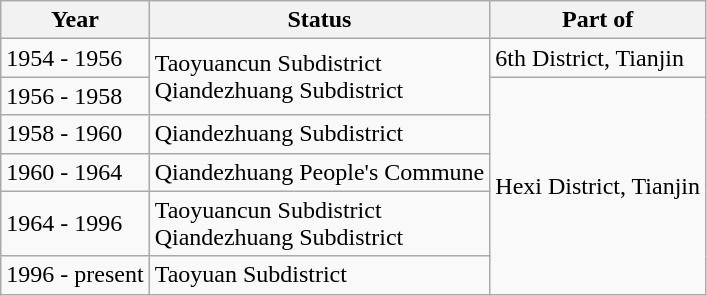<table class="wikitable">
<tr>
<th>Year</th>
<th>Status</th>
<th>Part of</th>
</tr>
<tr>
<td>1954 - 1956</td>
<td rowspan="2">Taoyuancun Subdistrict<br>Qiandezhuang Subdistrict</td>
<td>6th District, Tianjin</td>
</tr>
<tr>
<td>1956 - 1958</td>
<td rowspan="5">Hexi District, Tianjin</td>
</tr>
<tr>
<td>1958 - 1960</td>
<td>Qiandezhuang Subdistrict</td>
</tr>
<tr>
<td>1960 - 1964</td>
<td>Qiandezhuang People's Commune</td>
</tr>
<tr>
<td>1964 - 1996</td>
<td>Taoyuancun Subdistrict<br>Qiandezhuang Subdistrict</td>
</tr>
<tr>
<td>1996 - present</td>
<td>Taoyuan Subdistrict</td>
</tr>
</table>
